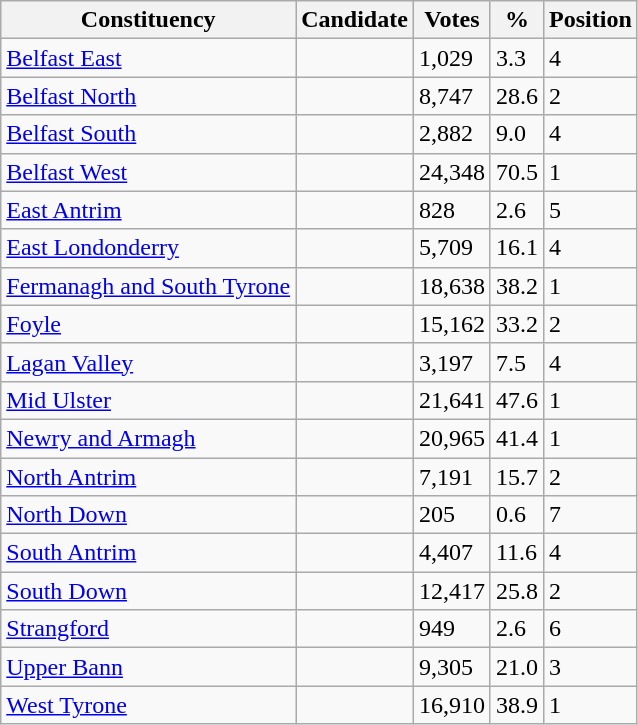<table class="wikitable sortable">
<tr>
<th>Constituency</th>
<th>Candidate</th>
<th>Votes</th>
<th>%</th>
<th>Position</th>
</tr>
<tr>
<td><a href='#'>Belfast East</a></td>
<td></td>
<td>1,029</td>
<td>3.3</td>
<td>4</td>
</tr>
<tr>
<td><a href='#'>Belfast North</a></td>
<td></td>
<td>8,747</td>
<td>28.6</td>
<td>2</td>
</tr>
<tr>
<td><a href='#'>Belfast South</a></td>
<td></td>
<td>2,882</td>
<td>9.0</td>
<td>4</td>
</tr>
<tr>
<td><a href='#'>Belfast West</a></td>
<td></td>
<td>24,348</td>
<td>70.5</td>
<td>1</td>
</tr>
<tr>
<td><a href='#'>East Antrim</a></td>
<td></td>
<td>828</td>
<td>2.6</td>
<td>5</td>
</tr>
<tr>
<td><a href='#'>East Londonderry</a></td>
<td></td>
<td>5,709</td>
<td>16.1</td>
<td>4</td>
</tr>
<tr>
<td><a href='#'>Fermanagh and South Tyrone</a></td>
<td></td>
<td>18,638</td>
<td>38.2</td>
<td>1</td>
</tr>
<tr>
<td><a href='#'>Foyle</a></td>
<td></td>
<td>15,162</td>
<td>33.2</td>
<td>2</td>
</tr>
<tr>
<td><a href='#'>Lagan Valley</a></td>
<td></td>
<td>3,197</td>
<td>7.5</td>
<td>4</td>
</tr>
<tr>
<td><a href='#'>Mid Ulster</a></td>
<td></td>
<td>21,641</td>
<td>47.6</td>
<td>1</td>
</tr>
<tr>
<td><a href='#'>Newry and Armagh</a></td>
<td></td>
<td>20,965</td>
<td>41.4</td>
<td>1</td>
</tr>
<tr>
<td><a href='#'>North Antrim</a></td>
<td></td>
<td>7,191</td>
<td>15.7</td>
<td>2</td>
</tr>
<tr>
<td><a href='#'>North Down</a></td>
<td></td>
<td>205</td>
<td>0.6</td>
<td>7</td>
</tr>
<tr>
<td><a href='#'>South Antrim</a></td>
<td></td>
<td>4,407</td>
<td>11.6</td>
<td>4</td>
</tr>
<tr>
<td><a href='#'>South Down</a></td>
<td></td>
<td>12,417</td>
<td>25.8</td>
<td>2</td>
</tr>
<tr>
<td><a href='#'>Strangford</a></td>
<td></td>
<td>949</td>
<td>2.6</td>
<td>6</td>
</tr>
<tr>
<td><a href='#'>Upper Bann</a></td>
<td></td>
<td>9,305</td>
<td>21.0</td>
<td>3</td>
</tr>
<tr>
<td><a href='#'>West Tyrone</a></td>
<td></td>
<td>16,910</td>
<td>38.9</td>
<td>1</td>
</tr>
</table>
